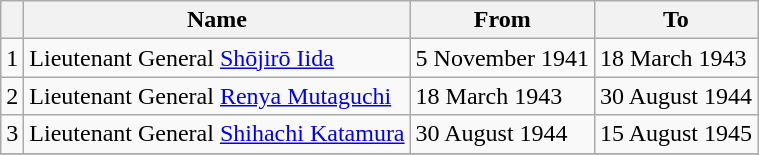<table class=wikitable>
<tr>
<th></th>
<th>Name</th>
<th>From</th>
<th>To</th>
</tr>
<tr>
<td>1</td>
<td>Lieutenant General <a href='#'>Shōjirō Iida</a></td>
<td>5 November 1941</td>
<td>18 March 1943</td>
</tr>
<tr>
<td>2</td>
<td>Lieutenant General <a href='#'>Renya Mutaguchi</a></td>
<td>18 March 1943</td>
<td>30 August 1944</td>
</tr>
<tr>
<td>3</td>
<td>Lieutenant General <a href='#'>Shihachi Katamura</a></td>
<td>30 August 1944</td>
<td>15 August 1945</td>
</tr>
<tr>
</tr>
</table>
